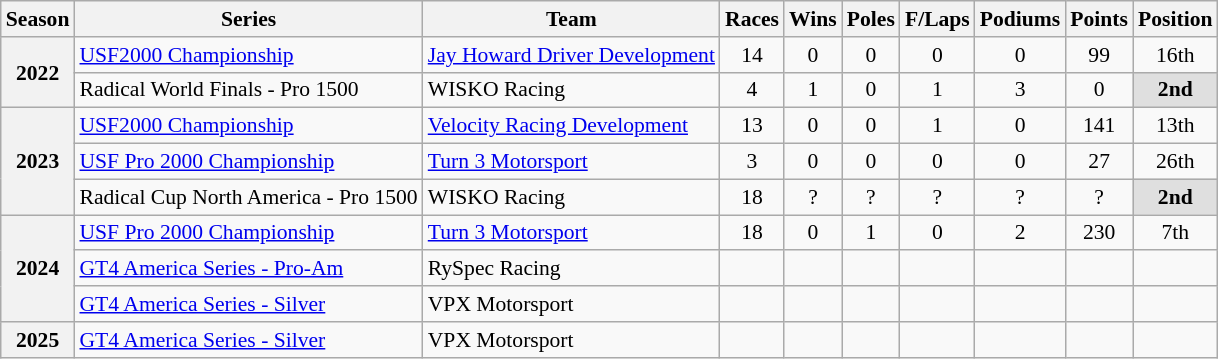<table class="wikitable" style="font-size: 90%; text-align:center">
<tr>
<th>Season</th>
<th>Series</th>
<th>Team</th>
<th>Races</th>
<th>Wins</th>
<th><strong>Poles</strong></th>
<th>F/Laps</th>
<th>Podiums</th>
<th>Points</th>
<th>Position</th>
</tr>
<tr>
<th rowspan="2">2022</th>
<td align="left"><a href='#'>USF2000 Championship</a></td>
<td align="left"><a href='#'>Jay Howard Driver Development</a></td>
<td>14</td>
<td>0</td>
<td>0</td>
<td>0</td>
<td>0</td>
<td>99</td>
<td>16th</td>
</tr>
<tr>
<td align="left">Radical World Finals - Pro 1500</td>
<td align="left">WISKO Racing</td>
<td>4</td>
<td>1</td>
<td>0</td>
<td>1</td>
<td>3</td>
<td>0</td>
<td style="background:#DFDFDF;"><strong>2nd</strong></td>
</tr>
<tr>
<th rowspan="3">2023</th>
<td align="left"><a href='#'>USF2000 Championship</a></td>
<td align="left"><a href='#'>Velocity Racing Development</a></td>
<td>13</td>
<td>0</td>
<td>0</td>
<td>1</td>
<td>0</td>
<td>141</td>
<td>13th</td>
</tr>
<tr>
<td align="left"><a href='#'>USF Pro 2000 Championship</a></td>
<td align="left"><a href='#'>Turn 3 Motorsport</a></td>
<td>3</td>
<td>0</td>
<td>0</td>
<td>0</td>
<td>0</td>
<td>27</td>
<td>26th</td>
</tr>
<tr>
<td align="left">Radical Cup North America - Pro 1500</td>
<td align="left">WISKO Racing</td>
<td>18</td>
<td>?</td>
<td>?</td>
<td>?</td>
<td>?</td>
<td>?</td>
<td style="background:#DFDFDF;"><strong>2nd</strong></td>
</tr>
<tr>
<th rowspan="3">2024</th>
<td align=left><a href='#'>USF Pro 2000 Championship</a></td>
<td align=left><a href='#'>Turn 3 Motorsport</a></td>
<td>18</td>
<td>0</td>
<td>1</td>
<td>0</td>
<td>2</td>
<td>230</td>
<td>7th</td>
</tr>
<tr>
<td align=left><a href='#'>GT4 America Series - Pro-Am</a></td>
<td align=left>RySpec Racing</td>
<td></td>
<td></td>
<td></td>
<td></td>
<td></td>
<td></td>
<td></td>
</tr>
<tr>
<td align=left><a href='#'>GT4 America Series - Silver</a></td>
<td align=left>VPX Motorsport</td>
<td></td>
<td></td>
<td></td>
<td></td>
<td></td>
<td></td>
<td></td>
</tr>
<tr>
<th>2025</th>
<td align=left><a href='#'>GT4 America Series - Silver</a></td>
<td align=left>VPX Motorsport</td>
<td></td>
<td></td>
<td></td>
<td></td>
<td></td>
<td></td>
<td></td>
</tr>
</table>
